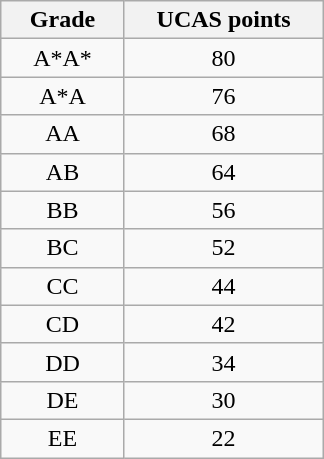<table class="wikitable" border="1" style="text-align:center; margin-left:1em;">
<tr>
<th width="75">Grade</th>
<th width="125">UCAS points</th>
</tr>
<tr>
<td>A*A*</td>
<td>80</td>
</tr>
<tr>
<td align="center">A*A</td>
<td>76</td>
</tr>
<tr>
<td align="center">AA</td>
<td>68</td>
</tr>
<tr>
<td align="center">AB</td>
<td>64</td>
</tr>
<tr>
<td align="center">BB</td>
<td>56</td>
</tr>
<tr>
<td align="center">BC</td>
<td>52</td>
</tr>
<tr>
<td align="center">CC</td>
<td>44</td>
</tr>
<tr>
<td align="center">CD</td>
<td>42</td>
</tr>
<tr>
<td align="center">DD</td>
<td>34</td>
</tr>
<tr>
<td align="center">DE</td>
<td>30</td>
</tr>
<tr>
<td align="center">EE</td>
<td>22</td>
</tr>
</table>
